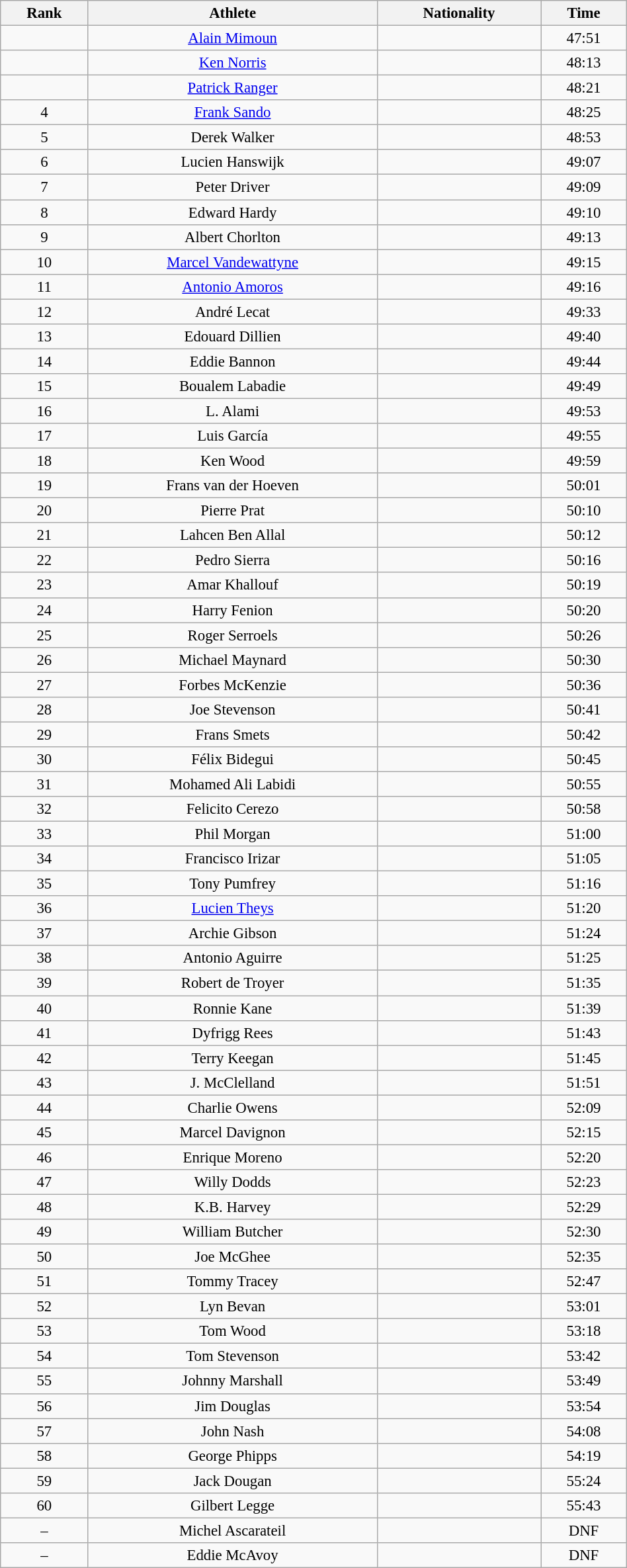<table class="wikitable sortable" style=" text-align:center; font-size:95%;" width="50%">
<tr>
<th>Rank</th>
<th>Athlete</th>
<th>Nationality</th>
<th>Time</th>
</tr>
<tr>
<td align=center></td>
<td><a href='#'>Alain Mimoun</a></td>
<td></td>
<td>47:51</td>
</tr>
<tr>
<td align=center></td>
<td><a href='#'>Ken Norris</a></td>
<td></td>
<td>48:13</td>
</tr>
<tr>
<td align=center></td>
<td><a href='#'>Patrick Ranger</a></td>
<td></td>
<td>48:21</td>
</tr>
<tr>
<td align=center>4</td>
<td><a href='#'>Frank Sando</a></td>
<td></td>
<td>48:25</td>
</tr>
<tr>
<td align=center>5</td>
<td>Derek Walker</td>
<td></td>
<td>48:53</td>
</tr>
<tr>
<td align=center>6</td>
<td>Lucien Hanswijk</td>
<td></td>
<td>49:07</td>
</tr>
<tr>
<td align=center>7</td>
<td>Peter Driver</td>
<td></td>
<td>49:09</td>
</tr>
<tr>
<td align=center>8</td>
<td>Edward Hardy</td>
<td></td>
<td>49:10</td>
</tr>
<tr>
<td align=center>9</td>
<td>Albert Chorlton</td>
<td></td>
<td>49:13</td>
</tr>
<tr>
<td align=center>10</td>
<td><a href='#'>Marcel Vandewattyne</a></td>
<td></td>
<td>49:15</td>
</tr>
<tr>
<td align=center>11</td>
<td><a href='#'>Antonio Amoros</a></td>
<td></td>
<td>49:16</td>
</tr>
<tr>
<td align=center>12</td>
<td>André Lecat</td>
<td></td>
<td>49:33</td>
</tr>
<tr>
<td align=center>13</td>
<td>Edouard Dillien</td>
<td></td>
<td>49:40</td>
</tr>
<tr>
<td align=center>14</td>
<td>Eddie Bannon</td>
<td></td>
<td>49:44</td>
</tr>
<tr>
<td align=center>15</td>
<td>Boualem Labadie</td>
<td></td>
<td>49:49</td>
</tr>
<tr>
<td align=center>16</td>
<td>L. Alami</td>
<td></td>
<td>49:53</td>
</tr>
<tr>
<td align=center>17</td>
<td>Luis García</td>
<td></td>
<td>49:55</td>
</tr>
<tr>
<td align=center>18</td>
<td>Ken Wood</td>
<td></td>
<td>49:59</td>
</tr>
<tr>
<td align=center>19</td>
<td>Frans van der Hoeven</td>
<td></td>
<td>50:01</td>
</tr>
<tr>
<td align=center>20</td>
<td>Pierre Prat</td>
<td></td>
<td>50:10</td>
</tr>
<tr>
<td align=center>21</td>
<td>Lahcen Ben Allal</td>
<td></td>
<td>50:12</td>
</tr>
<tr>
<td align=center>22</td>
<td>Pedro Sierra</td>
<td></td>
<td>50:16</td>
</tr>
<tr>
<td align=center>23</td>
<td>Amar Khallouf</td>
<td></td>
<td>50:19</td>
</tr>
<tr>
<td align=center>24</td>
<td>Harry Fenion</td>
<td></td>
<td>50:20</td>
</tr>
<tr>
<td align=center>25</td>
<td>Roger Serroels</td>
<td></td>
<td>50:26</td>
</tr>
<tr>
<td align=center>26</td>
<td>Michael Maynard</td>
<td></td>
<td>50:30</td>
</tr>
<tr>
<td align=center>27</td>
<td>Forbes McKenzie</td>
<td></td>
<td>50:36</td>
</tr>
<tr>
<td align=center>28</td>
<td>Joe Stevenson</td>
<td></td>
<td>50:41</td>
</tr>
<tr>
<td align=center>29</td>
<td>Frans Smets</td>
<td></td>
<td>50:42</td>
</tr>
<tr>
<td align=center>30</td>
<td>Félix Bidegui</td>
<td></td>
<td>50:45</td>
</tr>
<tr>
<td align=center>31</td>
<td>Mohamed Ali Labidi</td>
<td></td>
<td>50:55</td>
</tr>
<tr>
<td align=center>32</td>
<td>Felicito Cerezo</td>
<td></td>
<td>50:58</td>
</tr>
<tr>
<td align=center>33</td>
<td>Phil Morgan</td>
<td></td>
<td>51:00</td>
</tr>
<tr>
<td align=center>34</td>
<td>Francisco Irizar</td>
<td></td>
<td>51:05</td>
</tr>
<tr>
<td align=center>35</td>
<td>Tony Pumfrey</td>
<td></td>
<td>51:16</td>
</tr>
<tr>
<td align=center>36</td>
<td><a href='#'>Lucien Theys</a></td>
<td></td>
<td>51:20</td>
</tr>
<tr>
<td align=center>37</td>
<td>Archie Gibson</td>
<td></td>
<td>51:24</td>
</tr>
<tr>
<td align=center>38</td>
<td>Antonio Aguirre</td>
<td></td>
<td>51:25</td>
</tr>
<tr>
<td align=center>39</td>
<td>Robert de Troyer</td>
<td></td>
<td>51:35</td>
</tr>
<tr>
<td align=center>40</td>
<td>Ronnie Kane</td>
<td></td>
<td>51:39</td>
</tr>
<tr>
<td align=center>41</td>
<td>Dyfrigg Rees</td>
<td></td>
<td>51:43</td>
</tr>
<tr>
<td align=center>42</td>
<td>Terry Keegan</td>
<td></td>
<td>51:45</td>
</tr>
<tr>
<td align=center>43</td>
<td>J. McClelland</td>
<td></td>
<td>51:51</td>
</tr>
<tr>
<td align=center>44</td>
<td>Charlie Owens</td>
<td></td>
<td>52:09</td>
</tr>
<tr>
<td align=center>45</td>
<td>Marcel Davignon</td>
<td></td>
<td>52:15</td>
</tr>
<tr>
<td align=center>46</td>
<td>Enrique Moreno</td>
<td></td>
<td>52:20</td>
</tr>
<tr>
<td align=center>47</td>
<td>Willy Dodds</td>
<td></td>
<td>52:23</td>
</tr>
<tr>
<td align=center>48</td>
<td>K.B. Harvey</td>
<td></td>
<td>52:29</td>
</tr>
<tr>
<td align=center>49</td>
<td>William Butcher</td>
<td></td>
<td>52:30</td>
</tr>
<tr>
<td align=center>50</td>
<td>Joe McGhee</td>
<td></td>
<td>52:35</td>
</tr>
<tr>
<td align=center>51</td>
<td>Tommy Tracey</td>
<td></td>
<td>52:47</td>
</tr>
<tr>
<td align=center>52</td>
<td>Lyn Bevan</td>
<td></td>
<td>53:01</td>
</tr>
<tr>
<td align=center>53</td>
<td>Tom Wood</td>
<td></td>
<td>53:18</td>
</tr>
<tr>
<td align=center>54</td>
<td>Tom Stevenson</td>
<td></td>
<td>53:42</td>
</tr>
<tr>
<td align=center>55</td>
<td>Johnny Marshall</td>
<td></td>
<td>53:49</td>
</tr>
<tr>
<td align=center>56</td>
<td>Jim Douglas</td>
<td></td>
<td>53:54</td>
</tr>
<tr>
<td align=center>57</td>
<td>John Nash</td>
<td></td>
<td>54:08</td>
</tr>
<tr>
<td align=center>58</td>
<td>George Phipps</td>
<td></td>
<td>54:19</td>
</tr>
<tr>
<td align=center>59</td>
<td>Jack Dougan</td>
<td></td>
<td>55:24</td>
</tr>
<tr>
<td align=center>60</td>
<td>Gilbert Legge</td>
<td></td>
<td>55:43</td>
</tr>
<tr>
<td align=center>–</td>
<td>Michel Ascarateil</td>
<td></td>
<td>DNF</td>
</tr>
<tr>
<td align=center>–</td>
<td>Eddie McAvoy</td>
<td></td>
<td>DNF</td>
</tr>
</table>
